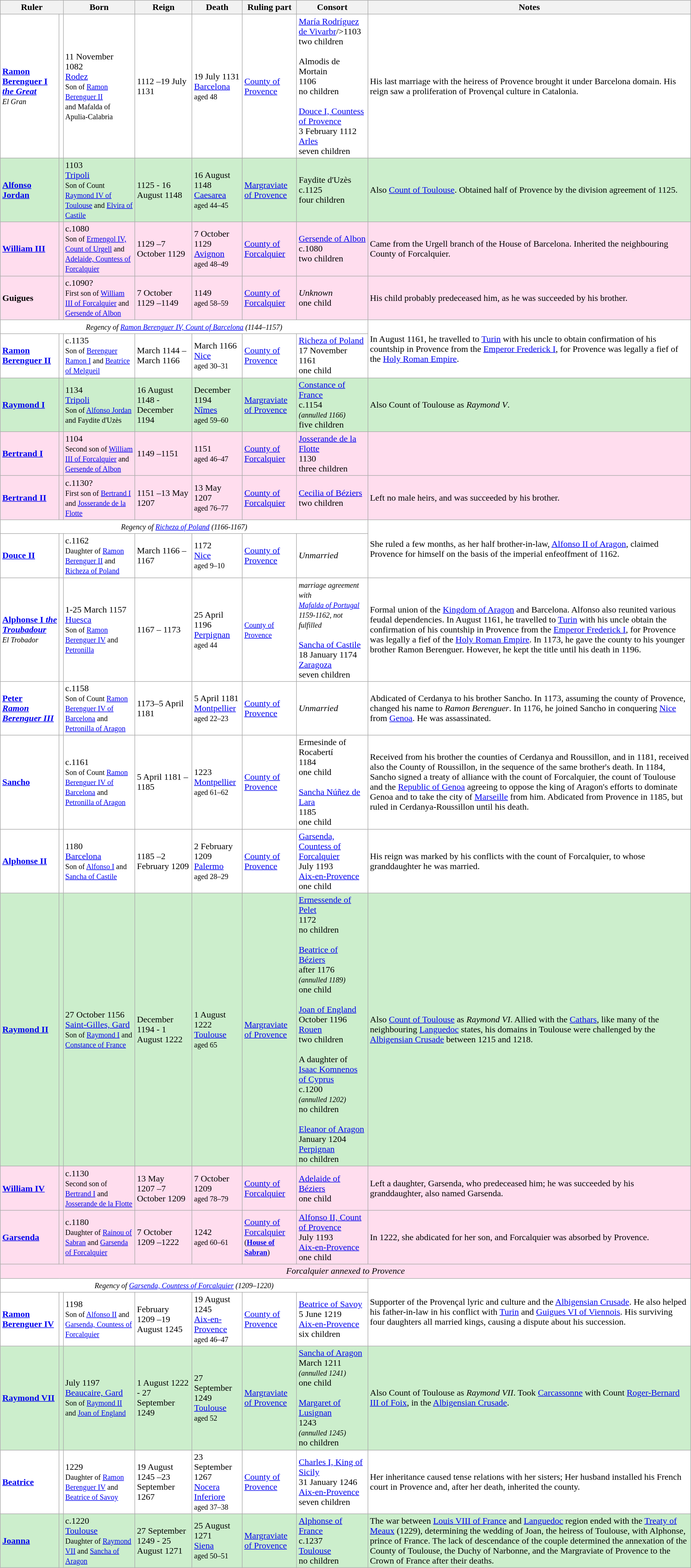<table class="wikitable">
<tr>
<th colspan=2>Ruler</th>
<th>Born</th>
<th>Reign</th>
<th>Death</th>
<th>Ruling part</th>
<th>Consort</th>
<th>Notes</th>
</tr>
<tr bgcolor=#fff>
<td><strong><a href='#'>Ramon Berenguer I <em>the Great</em></a></strong><br><small><em>El Gran</em></small><br></td>
<td></td>
<td>11 November 1082<br><a href='#'>Rodez</a><br><small>Son of <a href='#'>Ramon Berenguer II</a><br>and Mafalda of Apulia-Calabria</small></td>
<td>1112 –19 July 1131</td>
<td>19 July 1131<br><a href='#'>Barcelona</a><br><small>aged 48</small></td>
<td><a href='#'>County of Provence</a></td>
<td><a href='#'>María Rodríguez de Vivarbr</a>/>1103<br>two children<br><br>Almodis de Mortain<br>1106<br>no children<br><br><a href='#'>Douce I, Countess of Provence</a><br>3 February 1112<br><a href='#'>Arles</a><br>seven children</td>
<td>His last marriage with the heiress of Provence brought it under Barcelona domain. His reign saw a proliferation of Provençal culture in Catalonia.</td>
</tr>
<tr bgcolor=#cec>
<td><strong><a href='#'>Alfonso Jordan</a></strong></td>
<td></td>
<td>1103<br><a href='#'>Tripoli</a><br><small>Son of Count <a href='#'>Raymond IV of Toulouse</a> and <a href='#'>Elvira of Castile</a></small></td>
<td>1125 - 16 August 1148</td>
<td>16 August 1148<br><a href='#'>Caesarea</a><br><small>aged 44–45</small></td>
<td><a href='#'>Margraviate of Provence</a></td>
<td>Faydite d'Uzès<br>c.1125<br>four children</td>
<td>Also <a href='#'>Count of Toulouse</a>. Obtained half of Provence by the division agreement of 1125.</td>
</tr>
<tr bgcolor=#fde>
<td><strong><a href='#'>William III</a></strong></td>
<td></td>
<td>c.1080<br><small>Son of <a href='#'>Ermengol IV, Count of Urgell</a> and <a href='#'>Adelaide, Countess of Forcalquier</a></small></td>
<td>1129 –7 October 1129</td>
<td>7 October 1129<br><a href='#'>Avignon</a><br><small>aged 48–49</small></td>
<td><a href='#'>County of Forcalquier</a></td>
<td><a href='#'>Gersende of Albon</a><br>c.1080<br>two children</td>
<td>Came from the Urgell branch of the House of Barcelona. Inherited the neighbouring County of Forcalquier.</td>
</tr>
<tr bgcolor=#fde>
<td><strong>Guigues</strong></td>
<td></td>
<td>c.1090?<br><small>First son of <a href='#'>William III of Forcalquier</a> and <a href='#'>Gersende of Albon</a></small></td>
<td>7 October 1129 –1149</td>
<td>1149<br><small>aged 58–59</small></td>
<td><a href='#'>County of Forcalquier</a></td>
<td><em>Unknown</em><br>one child</td>
<td>His child probably predeceased him, as he was succeeded by his brother.</td>
</tr>
<tr bgcolor=#fff>
<td colspan=7 align=center><small><em>Regency of <a href='#'>Ramon Berenguer IV, Count of Barcelona</a> (1144–1157)</em></small></td>
<td rowspan="2">In August 1161, he travelled to <a href='#'>Turin</a> with his uncle to obtain confirmation of his countship in Provence from the <a href='#'>Emperor Frederick I</a>, for Provence was legally a fief of the <a href='#'>Holy Roman Empire</a>.</td>
</tr>
<tr bgcolor=#fff>
<td><strong><a href='#'>Ramon Berenguer II</a></strong></td>
<td></td>
<td>c.1135<br><small>Son of <a href='#'>Berenguer Ramon I</a> and <a href='#'>Beatrice of Melgueil</a></small></td>
<td>March 1144 – March 1166</td>
<td>March 1166<br><a href='#'>Nice</a><br><small>aged 30–31</small></td>
<td><a href='#'>County of Provence</a></td>
<td><a href='#'>Richeza of Poland</a><br>17 November 1161<br>one child</td>
</tr>
<tr bgcolor=#cec>
<td><strong><a href='#'>Raymond I</a></strong></td>
<td></td>
<td>1134<br><a href='#'>Tripoli</a><br><small>Son of <a href='#'>Alfonso Jordan</a> and Faydite d'Uzès</small></td>
<td>16 August 1148 - December 1194</td>
<td>December 1194<br><a href='#'>Nîmes</a><br><small>aged 59–60</small></td>
<td><a href='#'>Margraviate of Provence</a></td>
<td><a href='#'>Constance of France</a><br>c.1154<br><small><em>(annulled 1166)</em></small><br>five children</td>
<td>Also Count of Toulouse as <em>Raymond V</em>.</td>
</tr>
<tr bgcolor=#fde>
<td><strong><a href='#'>Bertrand I</a></strong></td>
<td></td>
<td>1104<br><small>Second son of <a href='#'>William III of Forcalquier</a> and <a href='#'>Gersende of Albon</a></small></td>
<td>1149 –1151</td>
<td>1151<br><small>aged 46–47</small></td>
<td><a href='#'>County of Forcalquier</a></td>
<td><a href='#'>Josserande de la Flotte</a><br>1130<br>three children</td>
<td></td>
</tr>
<tr bgcolor=#fde>
<td><strong><a href='#'>Bertrand II</a></strong></td>
<td></td>
<td>c.1130?<br><small>First son of <a href='#'>Bertrand I</a> and <a href='#'>Josserande de la Flotte</a></small></td>
<td>1151 –13 May 1207</td>
<td>13 May 1207<br><small>aged 76–77</small></td>
<td><a href='#'>County of Forcalquier</a></td>
<td><a href='#'>Cecilia of Béziers</a><br>two children</td>
<td>Left no male heirs, and was succeeded by his brother.</td>
</tr>
<tr bgcolor=#fff>
<td colspan=7 align=center><small><em>Regency of <a href='#'>Richeza of Poland</a> (1166-1167)</em></small></td>
<td rowspan="2">She ruled a few months, as her half brother-in-law, <a href='#'>Alfonso II of Aragon</a>, claimed Provence for himself on the basis of the imperial enfeoffment of 1162.</td>
</tr>
<tr bgcolor=#fff>
<td><strong><a href='#'>Douce II</a></strong></td>
<td></td>
<td>c.1162<br><small>Daughter of <a href='#'>Ramon Berenguer II</a> and <a href='#'>Richeza of Poland</a></small></td>
<td>March 1166 – 1167</td>
<td>1172<br><a href='#'>Nice</a><br><small>aged 9–10</small></td>
<td><a href='#'>County of Provence</a></td>
<td><em>Unmarried</em></td>
</tr>
<tr bgcolor=#fff>
<td><strong><a href='#'>Alphonse I <em>the Troubadour</em></a></strong><br><small><em>El Trobador</em></small><br></td>
<td></td>
<td>1-25 March 1157<br><a href='#'>Huesca</a><br><small>Son of <a href='#'>Ramon Berenguer IV</a> and <a href='#'>Petronilla</a></small></td>
<td>1167 – 1173</td>
<td>25 April 1196<br><a href='#'>Perpignan</a><br><small>aged 44</small></td>
<td><small><a href='#'>County of Provence</a></small></td>
<td><small><em>marriage agreement with<br><a href='#'>Mafalda of Portugal</a> 1159-1162, not fulfilled</em></small><br><br><a href='#'>Sancha of Castile</a><br>18 January 1174<br><a href='#'>Zaragoza</a><br>seven children</td>
<td>Formal union of the <a href='#'>Kingdom of Aragon</a> and Barcelona. Alfonso also reunited various feudal dependencies. In August 1161, he travelled to <a href='#'>Turin</a> with his uncle obtain the confirmation of his countship in Provence from the <a href='#'>Emperor Frederick I</a>, for Provence was legally a fief of the <a href='#'>Holy Roman Empire</a>. In 1173, he gave the county to his younger brother Ramon Berenguer. However, he kept the title until his death in 1196.</td>
</tr>
<tr bgcolor=#fff>
<td><strong><a href='#'>Peter<br><em>Ramon Berenguer III</em></a></strong></td>
<td></td>
<td>c.1158<br><small>Son of Count <a href='#'>Ramon Berenguer IV of Barcelona</a> and <a href='#'>Petronilla of Aragon</a></small></td>
<td>1173–5 April 1181</td>
<td>5 April 1181<br><a href='#'>Montpellier</a><br><small>aged 22–23</small></td>
<td><a href='#'>County of Provence</a></td>
<td><em>Unmarried</em></td>
<td>Abdicated of Cerdanya to his brother Sancho. In 1173, assuming the county of Provence, changed his name to <em>Ramon Berenguer</em>. In 1176, he joined Sancho in conquering <a href='#'>Nice</a> from <a href='#'>Genoa</a>. He was assassinated.</td>
</tr>
<tr bgcolor=#fff>
<td><strong><a href='#'>Sancho</a></strong></td>
<td></td>
<td>c.1161<br><small>Son of Count <a href='#'>Ramon Berenguer IV of Barcelona</a> and <a href='#'>Petronilla of Aragon</a></small></td>
<td>5 April 1181 – 1185</td>
<td>1223<br><a href='#'>Montpellier</a><br><small>aged 61–62</small></td>
<td><a href='#'>County of Provence</a></td>
<td>Ermesinde of Rocabertí<br>1184<br>one child<br><br><a href='#'>Sancha Núñez de Lara</a><br>1185<br>one child</td>
<td>Received from his brother the counties of Cerdanya and Roussillon, and in 1181, received also the County of Roussillon, in the sequence of the same brother's death. In 1184, Sancho signed a treaty of alliance with the count of Forcalquier, the count of Toulouse and the <a href='#'>Republic of Genoa</a> agreeing to oppose the king of Aragon's efforts to dominate Genoa and to take the city of <a href='#'>Marseille</a> from him. Abdicated from Provence in 1185, but ruled in Cerdanya-Roussillon until his death.</td>
</tr>
<tr bgcolor=#fff>
<td><strong><a href='#'>Alphonse II</a></strong></td>
<td></td>
<td>1180<br><a href='#'>Barcelona</a><br><small>Son of <a href='#'>Alfonso I</a> and <a href='#'>Sancha of Castile</a></small></td>
<td>1185 –2 February 1209</td>
<td>2 February 1209<br><a href='#'>Palermo</a><br><small>aged 28–29</small></td>
<td><a href='#'>County of Provence</a></td>
<td><a href='#'>Garsenda, Countess of Forcalquier</a><br>July 1193<br><a href='#'>Aix-en-Provence</a><br>one child</td>
<td>His reign was marked by his conflicts with the count of Forcalquier, to whose granddaughter he was married.</td>
</tr>
<tr bgcolor=#cec>
<td><strong><a href='#'>Raymond II</a></strong></td>
<td></td>
<td>27 October 1156<br><a href='#'>Saint-Gilles, Gard</a><br><small>Son of <a href='#'>Raymond I</a> and <a href='#'>Constance of France</a></small></td>
<td>December 1194 - 1 August 1222</td>
<td>1 August 1222<br><a href='#'>Toulouse</a><br><small>aged 65</small></td>
<td><a href='#'>Margraviate of Provence</a></td>
<td><a href='#'>Ermessende of Pelet</a><br>1172<br>no children<br><br><a href='#'>Beatrice of Béziers</a><br>after 1176<br><small><em>(annulled 1189)</em></small><br>one child<br><br><a href='#'>Joan of England</a><br>October 1196<br><a href='#'>Rouen</a><br>two children<br><br>A daughter of <a href='#'>Isaac Komnenos of Cyprus</a><br>c.1200<br><small><em>(annulled 1202)</em></small><br>no children<br><br><a href='#'>Eleanor of Aragon</a><br>January 1204<br><a href='#'>Perpignan</a><br>no children</td>
<td>Also <a href='#'>Count of Toulouse</a> as <em>Raymond VI</em>. Allied with the <a href='#'>Cathars</a>, like many of the neighbouring <a href='#'>Languedoc</a> states, his domains in Toulouse were challenged by the <a href='#'>Albigensian Crusade</a> between 1215 and 1218.</td>
</tr>
<tr bgcolor=#fde>
<td><strong><a href='#'>William IV</a></strong></td>
<td></td>
<td>c.1130<br><small>Second son of <a href='#'>Bertrand I</a> and <a href='#'>Josserande de la Flotte</a></small></td>
<td>13 May 1207 –7 October 1209</td>
<td>7 October 1209<br><small>aged 78–79</small></td>
<td><a href='#'>County of Forcalquier</a></td>
<td><a href='#'>Adelaide of Béziers</a><br>one child</td>
<td>Left a daughter, Garsenda, who predeceased him; he was succeeded by his granddaughter, also named Garsenda.</td>
</tr>
<tr bgcolor=#fde>
<td><strong><a href='#'>Garsenda</a></strong></td>
<td></td>
<td>c.1180<br><small>Daughter of <a href='#'>Rainou of Sabran</a> and <a href='#'>Garsenda of Forcalquier</a></small></td>
<td>7 October 1209 –1222</td>
<td>1242<br><small>aged 60–61</small></td>
<td><a href='#'>County of Forcalquier</a><br><small>(<strong><a href='#'>House of Sabran</a></strong>)</small></td>
<td><a href='#'>Alfonso II, Count of Provence</a><br>July 1193<br><a href='#'>Aix-en-Provence</a><br>one child</td>
<td>In 1222, she abdicated for her son, and Forcalquier was absorbed by Provence.</td>
</tr>
<tr bgcolor=#fde>
<td colspan=8 align=center><em>Forcalquier annexed to Provence</em></td>
</tr>
<tr bgcolor=#fff>
<td colspan=7 align="center"><small><em>Regency of <a href='#'>Garsenda, Countess of Forcalquier</a> (1209–1220)</em></small></td>
<td rowspan="2">Supporter of the Provençal lyric and culture and the <a href='#'>Albigensian Crusade</a>. He also helped his father-in-law in his conflict with <a href='#'>Turin</a> and <a href='#'>Guigues VI of Viennois</a>. His surviving four daughters all married kings, causing a dispute about his succession.</td>
</tr>
<tr bgcolor=#fff>
<td><strong><a href='#'>Ramon Berenguer IV</a></strong></td>
<td></td>
<td>1198<br><small>Son of <a href='#'>Alfonso II</a> and <a href='#'>Garsenda, Countess of Forcalquier</a></small></td>
<td>February 1209 –19 August 1245</td>
<td>19 August 1245<br><a href='#'>Aix-en-Provence</a><br><small>aged 46–47</small></td>
<td><a href='#'>County of Provence</a></td>
<td><a href='#'>Beatrice of Savoy</a><br>5 June 1219<br><a href='#'>Aix-en-Provence</a><br>six children</td>
</tr>
<tr bgcolor=#cec>
<td><strong><a href='#'>Raymond VII</a></strong></td>
<td></td>
<td>July 1197<br><a href='#'>Beaucaire, Gard</a><br><small>Son of <a href='#'>Raymond II</a> and <a href='#'>Joan of England</a></small></td>
<td>1 August 1222 - 27 September 1249</td>
<td>27 September 1249<br><a href='#'>Toulouse</a><br><small>aged 52</small></td>
<td><a href='#'>Margraviate of Provence</a></td>
<td><a href='#'>Sancha of Aragon</a><br>March 1211<br><small><em>(annulled 1241)</em></small><br>one child<br><br><a href='#'>Margaret of Lusignan</a><br>1243<br><small><em>(annulled 1245)</em></small><br>no children</td>
<td>Also Count of Toulouse as <em>Raymond VII</em>. Took <a href='#'>Carcassonne</a> with Count <a href='#'>Roger-Bernard III of Foix</a>, in the <a href='#'>Albigensian Crusade</a>.</td>
</tr>
<tr bgcolor=#fff>
<td><strong><a href='#'>Beatrice</a></strong></td>
<td></td>
<td>1229<br><small>Daughter of <a href='#'>Ramon Berenguer IV</a> and <a href='#'>Beatrice of Savoy</a></small></td>
<td>19 August 1245 –23 September 1267</td>
<td>23 September 1267<br><a href='#'>Nocera Inferiore</a><br><small>aged 37–38</small></td>
<td><a href='#'>County of Provence</a></td>
<td><a href='#'>Charles I, King of Sicily</a><br>31 January 1246<br><a href='#'>Aix-en-Provence</a><br>seven children</td>
<td>Her inheritance caused tense relations with her sisters; Her husband installed his French court in Provence and, after her death, inherited the county.</td>
</tr>
<tr bgcolor=#cec>
<td><strong><a href='#'>Joanna</a></strong></td>
<td></td>
<td>c.1220<br><a href='#'>Toulouse</a><br><small>Daughter of <a href='#'>Raymond VII</a> and <a href='#'>Sancha of Aragon</a></small></td>
<td>27 September 1249 - 25 August 1271</td>
<td>25 August 1271<br><a href='#'>Siena</a><br><small>aged 50–51</small></td>
<td><a href='#'>Margraviate of Provence</a></td>
<td><a href='#'>Alphonse of France</a><br>c.1237<br><a href='#'>Toulouse</a><br>no children</td>
<td>The war between <a href='#'>Louis VIII of France</a> and <a href='#'>Languedoc</a> region ended with the <a href='#'>Treaty of Meaux</a> (1229), determining the wedding of Joan, the heiress of Toulouse, with Alphonse, prince of France. The lack of descendance of the couple determined the annexation of the County of Toulouse, the Duchy of Narbonne, and the Margraviate of Provence to the Crown of France after their deaths.</td>
</tr>
</table>
